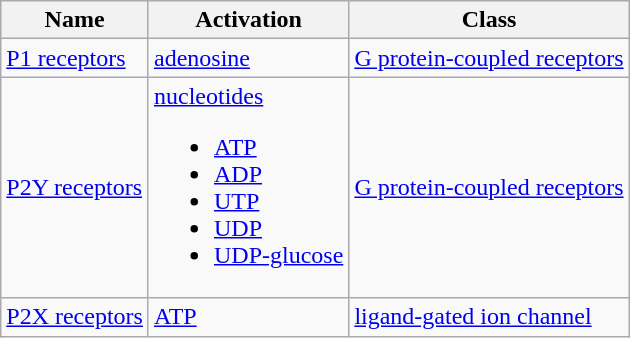<table class="wikitable">
<tr>
<th>Name</th>
<th>Activation</th>
<th>Class</th>
</tr>
<tr>
<td><a href='#'>P1 receptors</a></td>
<td><a href='#'>adenosine</a></td>
<td><a href='#'>G protein-coupled receptors</a></td>
</tr>
<tr>
<td><a href='#'>P2Y receptors</a></td>
<td><a href='#'>nucleotides</a><br><ul><li><a href='#'>ATP</a></li><li><a href='#'>ADP</a></li><li><a href='#'>UTP</a></li><li><a href='#'>UDP</a></li><li><a href='#'>UDP-glucose</a></li></ul></td>
<td><a href='#'>G protein-coupled receptors</a></td>
</tr>
<tr>
<td><a href='#'>P2X receptors</a></td>
<td><a href='#'>ATP</a></td>
<td><a href='#'>ligand-gated ion channel</a></td>
</tr>
</table>
